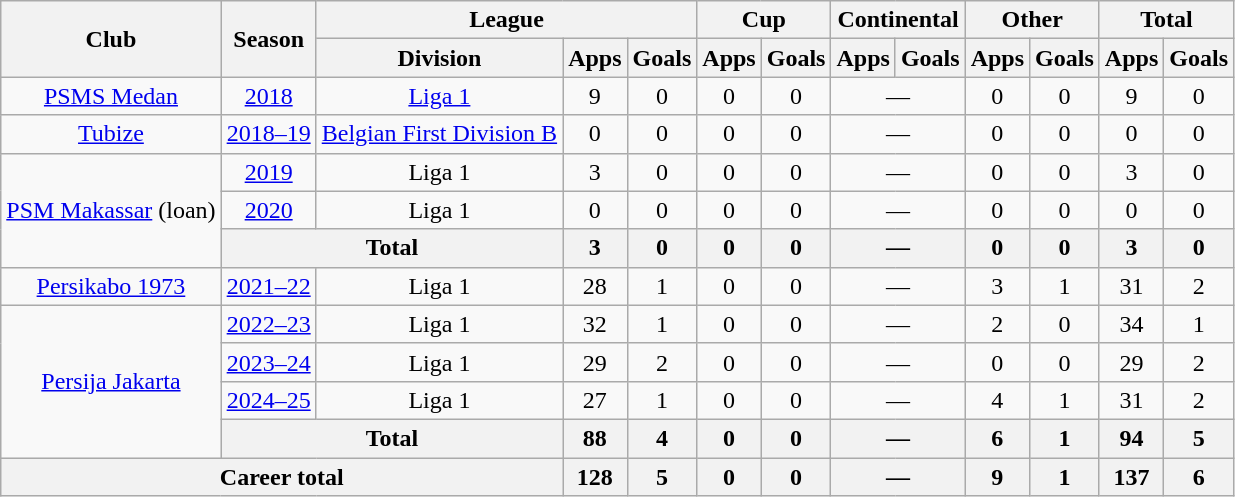<table class="wikitable" style="text-align:center">
<tr>
<th rowspan="2">Club</th>
<th rowspan="2">Season</th>
<th colspan="3">League</th>
<th colspan="2">Cup</th>
<th colspan="2">Continental</th>
<th colspan="2">Other</th>
<th colspan="2">Total</th>
</tr>
<tr>
<th>Division</th>
<th>Apps</th>
<th>Goals</th>
<th>Apps</th>
<th>Goals</th>
<th>Apps</th>
<th>Goals</th>
<th>Apps</th>
<th>Goals</th>
<th>Apps</th>
<th>Goals</th>
</tr>
<tr>
<td rowspan="1" valign="center"><a href='#'>PSMS Medan</a></td>
<td><a href='#'>2018</a></td>
<td><a href='#'>Liga 1</a></td>
<td>9</td>
<td>0</td>
<td>0</td>
<td>0</td>
<td colspan="2">—</td>
<td>0</td>
<td>0</td>
<td>9</td>
<td>0</td>
</tr>
<tr>
<td rowspan="1" valign="center"><a href='#'>Tubize</a></td>
<td><a href='#'>2018–19</a></td>
<td><a href='#'>Belgian First Division B</a></td>
<td>0</td>
<td>0</td>
<td>0</td>
<td>0</td>
<td colspan="2">—</td>
<td>0</td>
<td>0</td>
<td>0</td>
<td>0</td>
</tr>
<tr>
<td rowspan="3" valign="center"><a href='#'>PSM Makassar</a> (loan)</td>
<td><a href='#'>2019</a></td>
<td rowspan="1" valign="center">Liga 1</td>
<td>3</td>
<td>0</td>
<td>0</td>
<td>0</td>
<td colspan="2">—</td>
<td>0</td>
<td>0</td>
<td>3</td>
<td>0</td>
</tr>
<tr>
<td><a href='#'>2020</a></td>
<td rowspan="1" valign="center">Liga 1</td>
<td>0</td>
<td>0</td>
<td>0</td>
<td>0</td>
<td colspan="2">—</td>
<td>0</td>
<td>0</td>
<td>0</td>
<td>0</td>
</tr>
<tr>
<th colspan="2">Total</th>
<th>3</th>
<th>0</th>
<th>0</th>
<th>0</th>
<th colspan=2>—</th>
<th>0</th>
<th>0</th>
<th>3</th>
<th>0</th>
</tr>
<tr>
<td rowspan="1" valign="center"><a href='#'>Persikabo 1973</a></td>
<td><a href='#'>2021–22</a></td>
<td>Liga 1</td>
<td>28</td>
<td>1</td>
<td>0</td>
<td>0</td>
<td colspan="2">—</td>
<td>3</td>
<td>1</td>
<td>31</td>
<td>2</td>
</tr>
<tr>
<td rowspan="4" valign="center"><a href='#'>Persija Jakarta</a></td>
<td><a href='#'>2022–23</a></td>
<td>Liga 1</td>
<td>32</td>
<td>1</td>
<td>0</td>
<td>0</td>
<td colspan="2">—</td>
<td>2</td>
<td>0</td>
<td>34</td>
<td>1</td>
</tr>
<tr>
<td><a href='#'>2023–24</a></td>
<td>Liga 1</td>
<td>29</td>
<td>2</td>
<td>0</td>
<td>0</td>
<td colspan="2">—</td>
<td>0</td>
<td>0</td>
<td>29</td>
<td>2</td>
</tr>
<tr>
<td><a href='#'>2024–25</a></td>
<td>Liga 1</td>
<td>27</td>
<td>1</td>
<td>0</td>
<td>0</td>
<td colspan="2">—</td>
<td>4</td>
<td>1</td>
<td>31</td>
<td>2</td>
</tr>
<tr>
<th colspan="2">Total</th>
<th>88</th>
<th>4</th>
<th>0</th>
<th>0</th>
<th colspan=2>—</th>
<th>6</th>
<th>1</th>
<th>94</th>
<th>5</th>
</tr>
<tr>
<th colspan="3">Career total</th>
<th>128</th>
<th>5</th>
<th>0</th>
<th>0</th>
<th colspan=2>—</th>
<th>9</th>
<th>1</th>
<th>137</th>
<th>6</th>
</tr>
</table>
